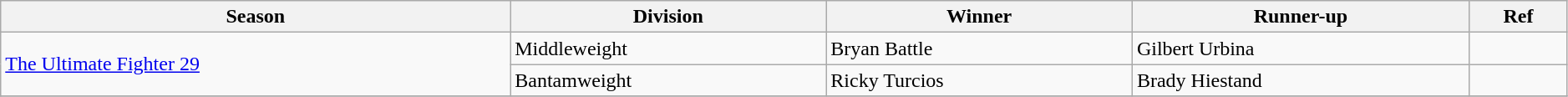<table class="wikitable" style="width:99%;">
<tr>
<th>Season</th>
<th>Division</th>
<th>Winner</th>
<th>Runner-up</th>
<th>Ref</th>
</tr>
<tr>
<td rowspan="2" style="text-align:left"><a href='#'>The Ultimate Fighter 29</a></td>
<td>Middleweight</td>
<td>Bryan Battle</td>
<td>Gilbert Urbina</td>
<td></td>
</tr>
<tr>
<td>Bantamweight</td>
<td>Ricky Turcios</td>
<td>Brady Hiestand</td>
<td></td>
</tr>
<tr>
</tr>
</table>
